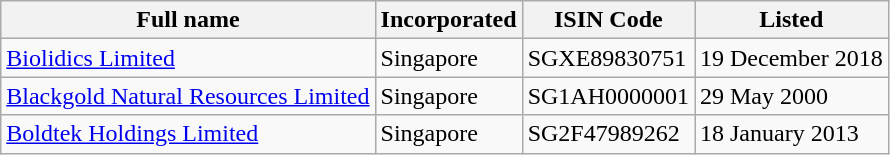<table class="wikitable">
<tr>
<th>Full name</th>
<th>Incorporated</th>
<th>ISIN Code</th>
<th>Listed</th>
</tr>
<tr>
<td><a href='#'>Biolidics Limited</a></td>
<td>Singapore</td>
<td>SGXE89830751</td>
<td>19 December 2018</td>
</tr>
<tr>
<td><a href='#'>Blackgold Natural Resources Limited</a></td>
<td>Singapore</td>
<td>SG1AH0000001</td>
<td>29 May 2000</td>
</tr>
<tr>
<td><a href='#'>Boldtek Holdings Limited</a></td>
<td>Singapore</td>
<td>SG2F47989262</td>
<td>18 January 2013</td>
</tr>
</table>
